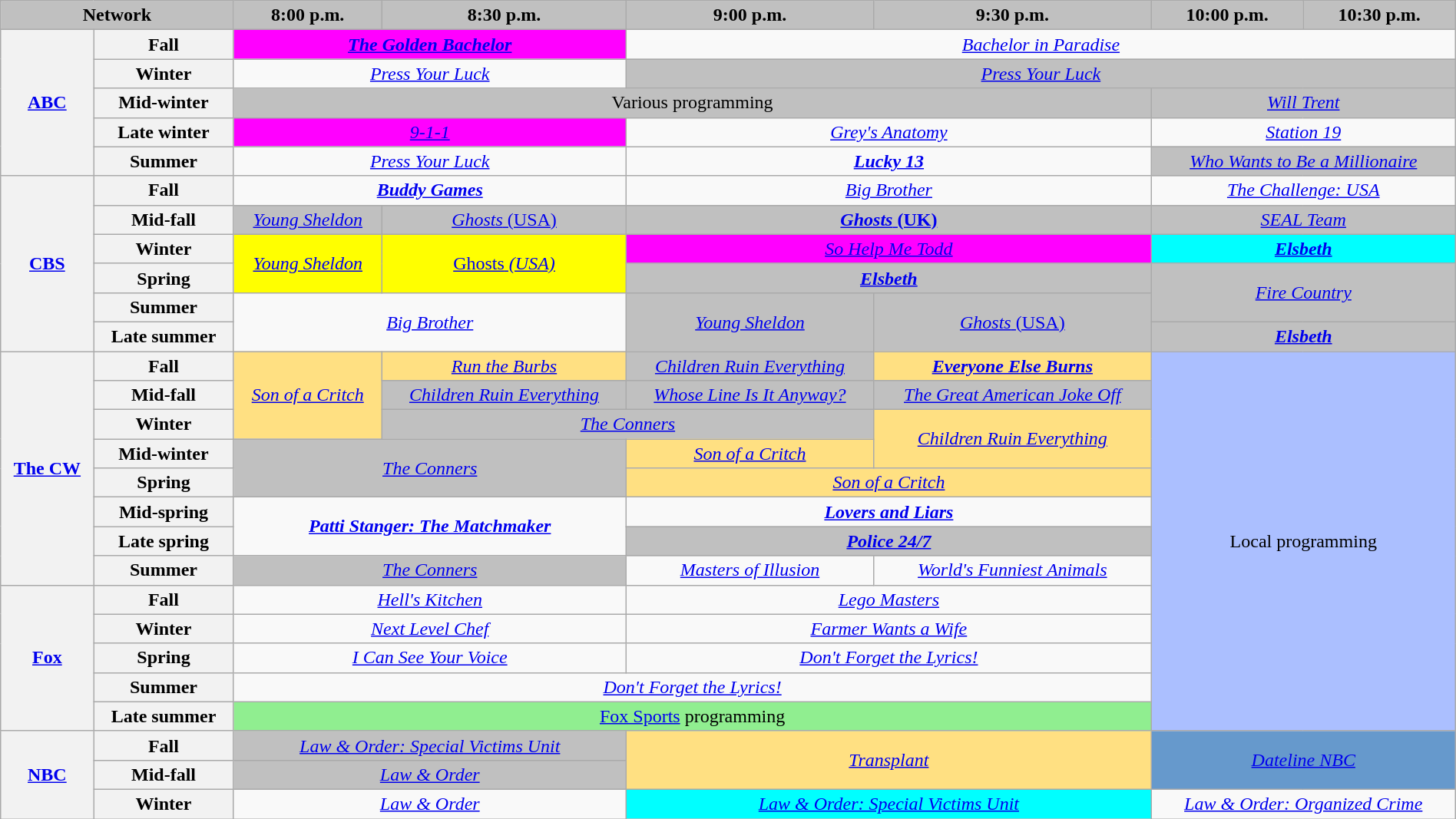<table class="wikitable" style="width:100%;margin-right:0;text-align:center">
<tr>
<th colspan="2" style="background-color:#C0C0C0;text-align:center">Network</th>
<th style="background-color:#C0C0C0;text-align:center">8:00 p.m.</th>
<th style="background-color:#C0C0C0;text-align:center">8:30 p.m.</th>
<th style="background-color:#C0C0C0;text-align:center">9:00 p.m.</th>
<th style="background-color:#C0C0C0;text-align:center">9:30 p.m.</th>
<th style="background-color:#C0C0C0;text-align:center">10:00 p.m.</th>
<th style="background-color:#C0C0C0;text-align:center">10:30 p.m.</th>
</tr>
<tr>
<th rowspan="5"><a href='#'>ABC</a></th>
<th>Fall</th>
<td colspan="2" style="background:magenta;"><strong><em><a href='#'>The Golden Bachelor</a></em></strong> </td>
<td colspan="4"><em><a href='#'>Bachelor in Paradise</a></em></td>
</tr>
<tr>
<th>Winter</th>
<td colspan="2"><em><a href='#'>Press Your Luck</a></em></td>
<td colspan="4" style="background:#C0C0C0;"><em><a href='#'>Press Your Luck</a></em> </td>
</tr>
<tr>
<th>Mid-winter</th>
<td colspan="4" style="background:#C0C0C0;">Various programming</td>
<td colspan="2" style="background:#C0C0C0;"><em><a href='#'>Will Trent</a></em> </td>
</tr>
<tr>
<th>Late winter</th>
<td colspan="2" style="background:magenta;"><em><a href='#'>9-1-1</a></em> </td>
<td colspan="2"><em><a href='#'>Grey's Anatomy</a></em></td>
<td colspan="2"><em><a href='#'>Station 19</a></em></td>
</tr>
<tr>
<th>Summer</th>
<td colspan="2"><em><a href='#'>Press Your Luck</a></em></td>
<td colspan="2"><strong><em><a href='#'>Lucky 13</a></em></strong></td>
<td colspan="2" style="background:#C0C0C0;"><em><a href='#'>Who Wants to Be a Millionaire</a></em> </td>
</tr>
<tr>
<th rowspan="6"><a href='#'>CBS</a></th>
<th>Fall</th>
<td colspan="2"><strong><em><a href='#'>Buddy Games</a></em></strong></td>
<td colspan="2"><em><a href='#'>Big Brother</a></em></td>
<td colspan="2"><em><a href='#'>The Challenge: USA</a></em></td>
</tr>
<tr>
<th>Mid-fall</th>
<td style="background:#C0C0C0;"><em><a href='#'>Young Sheldon</a></em> </td>
<td style="background:#C0C0C0;"><a href='#'><em>Ghosts</em> (USA)</a> </td>
<td colspan="2" style="background:#C0C0C0;"><strong><a href='#'><em>Ghosts</em> (UK)</a></strong> </td>
<td colspan="2" style="background:#C0C0C0;"><em><a href='#'>SEAL Team</a></em> </td>
</tr>
<tr>
<th>Winter</th>
<td rowspan="2" style="background:yellow;"><em><a href='#'>Young Sheldon</a></em> </td>
<td rowspan="2" style="background:yellow;"><em><a href='#'></em>Ghosts<em> (USA)</a></em> </td>
<td colspan="2" style="background:magenta;"><em><a href='#'>So Help Me Todd</a></em> </td>
<td colspan="2" style="background:cyan;"><strong><em><a href='#'>Elsbeth</a></em></strong> </td>
</tr>
<tr>
<th>Spring</th>
<td colspan="2" style="background:#C0C0C0;"><strong><em><a href='#'>Elsbeth</a></em></strong> </td>
<td rowspan="2" colspan="2" style="background:#C0C0C0;"><em><a href='#'>Fire Country</a></em> </td>
</tr>
<tr>
<th>Summer</th>
<td rowspan="2" colspan="2"><em><a href='#'>Big Brother</a></em></td>
<td rowspan="2" style="background:#C0C0C0;"><em><a href='#'>Young Sheldon</a></em> </td>
<td rowspan="2" style="background:#C0C0C0;"><a href='#'><em>Ghosts</em> (USA)</a> </td>
</tr>
<tr>
<th>Late summer</th>
<td colspan="2" style="background:#C0C0C0;"><strong><em><a href='#'>Elsbeth</a></em></strong> </td>
</tr>
<tr>
<th rowspan="8"><a href='#'>The CW</a></th>
<th>Fall</th>
<td rowspan="3" style="background:#FFE082;"><em><a href='#'>Son of a Critch</a></em></td>
<td style="background:#FFE082;"><em><a href='#'>Run the Burbs</a></em></td>
<td style="background:#C0C0C0;"><em><a href='#'>Children Ruin Everything</a></em> </td>
<td style="background:#FFE082;"><strong><em><a href='#'>Everyone Else Burns</a></em></strong></td>
<td rowspan="13" colspan="2" style="background:#abbfff;">Local programming</td>
</tr>
<tr>
<th>Mid-fall</th>
<td style="background:#C0C0C0;"><em><a href='#'>Children Ruin Everything</a></em> </td>
<td style="background:#C0C0C0;"><em><a href='#'>Whose Line Is It Anyway?</a></em> </td>
<td style="background:#C0C0C0;"><em><a href='#'>The Great American Joke Off</a></em> </td>
</tr>
<tr>
<th>Winter</th>
<td colspan="2" style="background:#C0C0C0;"><em><a href='#'>The Conners</a></em> </td>
<td rowspan="2" style="background:#FFE082;"><em><a href='#'>Children Ruin Everything</a></em></td>
</tr>
<tr>
<th>Mid-winter</th>
<td rowspan="2" colspan="2" style="background:#C0C0C0;"><em><a href='#'>The Conners</a></em> </td>
<td style="background:#FFE082;"><em><a href='#'>Son of a Critch</a></em></td>
</tr>
<tr>
<th>Spring</th>
<td colspan="2" style="background:#FFE082;"><em><a href='#'>Son of a Critch</a></em></td>
</tr>
<tr>
<th>Mid-spring</th>
<td rowspan="2" colspan="2"><strong><em><a href='#'>Patti Stanger: The Matchmaker</a></em></strong></td>
<td colspan="2"><strong><em><a href='#'>Lovers and Liars</a></em></strong></td>
</tr>
<tr>
<th>Late spring</th>
<td colspan="2" style="background:#C0C0C0;"><strong><em><a href='#'>Police 24/7</a></em></strong> </td>
</tr>
<tr>
<th>Summer</th>
<td colspan="2" style="background:#C0C0C0;"><em><a href='#'>The Conners</a></em> </td>
<td><em><a href='#'>Masters of Illusion</a></em></td>
<td><em><a href='#'>World's Funniest Animals</a></em></td>
</tr>
<tr>
<th rowspan="5"><a href='#'>Fox</a></th>
<th>Fall</th>
<td colspan="2"><em><a href='#'>Hell's Kitchen</a></em></td>
<td colspan="2"><em><a href='#'>Lego Masters</a></em></td>
</tr>
<tr>
<th>Winter</th>
<td colspan="2"><em><a href='#'>Next Level Chef</a></em></td>
<td colspan="2"><em><a href='#'>Farmer Wants a Wife</a></em></td>
</tr>
<tr>
<th>Spring</th>
<td colspan="2"><em><a href='#'>I Can See Your Voice</a></em></td>
<td colspan="2"><em><a href='#'>Don't Forget the Lyrics!</a></em></td>
</tr>
<tr>
<th>Summer</th>
<td colspan="4"><em><a href='#'>Don't Forget the Lyrics!</a></em></td>
</tr>
<tr>
<th>Late summer</th>
<td colspan="4" style="background:lightgreen"><a href='#'>Fox Sports</a> programming</td>
</tr>
<tr>
<th rowspan="3"><a href='#'>NBC</a></th>
<th>Fall</th>
<td colspan="2" style="background:#C0C0C0;"><em><a href='#'>Law & Order: Special Victims Unit</a></em> </td>
<td rowspan="2" colspan="2" style="background:#FFE082;"><em><a href='#'>Transplant</a></em></td>
<td rowspan="2" colspan="2" style="background:#6699CC;"><em><a href='#'>Dateline NBC</a></em></td>
</tr>
<tr>
<th>Mid-fall</th>
<td colspan="2" style="background:#C0C0C0;"><em><a href='#'>Law & Order</a></em> </td>
</tr>
<tr>
<th>Winter</th>
<td colspan="2"><em><a href='#'>Law & Order</a></em></td>
<td colspan="2" style="background:cyan;"><em><a href='#'>Law & Order: Special Victims Unit</a></em> </td>
<td colspan="2"><em><a href='#'>Law & Order: Organized Crime</a></em></td>
</tr>
</table>
